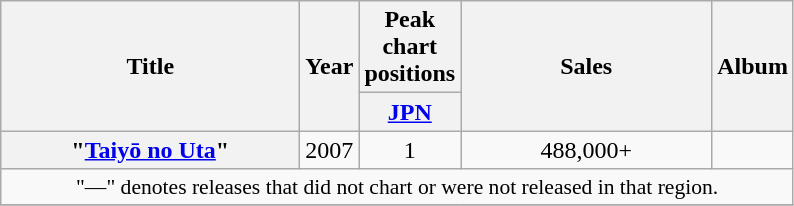<table class="wikitable plainrowheaders" style="text-align:center;">
<tr>
<th rowspan="2" style="width:12em;">Title</th>
<th rowspan="2">Year</th>
<th colspan="1">Peak chart positions</th>
<th rowspan="2" style="width:10em;">Sales</th>
<th rowspan="2">Album</th>
</tr>
<tr>
<th width="30"><a href='#'>JPN</a></th>
</tr>
<tr>
<th scope="row">"<a href='#'>Taiyō no Uta</a>"<br></th>
<td>2007</td>
<td>1</td>
<td>488,000+</td>
<td></td>
</tr>
<tr>
<td colspan="5" style="font-size:90%;">"—" denotes releases that did not chart or were not released in that region.</td>
</tr>
<tr>
</tr>
</table>
